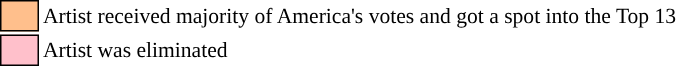<table class="toccolours" style="font-size: 90%; white-space: nowrap;”">
<tr>
<td style="background:#ffbf8c; border:1px solid black;">      </td>
<td>Artist received majority of America's votes and got a spot into the Top 13</td>
</tr>
<tr>
<td style="background:pink; border:1px solid black;">      </td>
<td>Artist was eliminated</td>
</tr>
<tr>
</tr>
</table>
